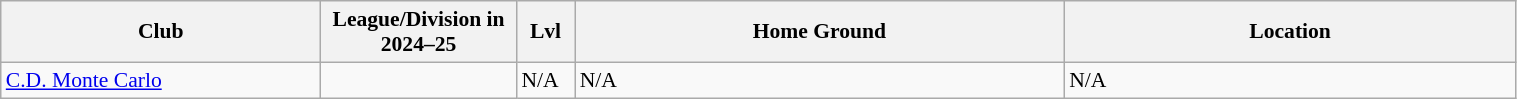<table class="wikitable sortable" width=80% style="font-size:90%">
<tr>
<th width=17%><strong>Club</strong></th>
<th width=10%><strong>League/Division in 2024–25</strong></th>
<th width=3%><strong>Lvl</strong></th>
<th width=26%><strong>Home Ground</strong></th>
<th width=24%><strong>Location</strong></th>
</tr>
<tr>
<td><a href='#'>C.D. Monte Carlo</a></td>
<td></td>
<td>N/A</td>
<td>N/A</td>
<td>N/A</td>
</tr>
</table>
